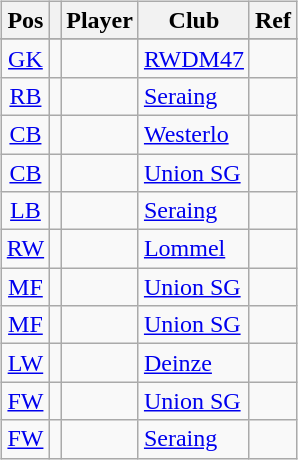<table style="width:100%;">
<tr>
<td width="50%"><br><table class="sortable wikitable" style="text-align: center;">
<tr>
<th>Pos</th>
<th></th>
<th>Player</th>
<th>Club</th>
<th>Ref</th>
</tr>
<tr>
</tr>
<tr>
<td><a href='#'>GK</a></td>
<td></td>
<td align=left></td>
<td align=left><a href='#'>RWDM47</a></td>
<td></td>
</tr>
<tr>
<td><a href='#'>RB</a></td>
<td></td>
<td align=left></td>
<td align=left><a href='#'>Seraing</a></td>
<td></td>
</tr>
<tr>
<td><a href='#'>CB</a></td>
<td></td>
<td align=left></td>
<td align=left><a href='#'>Westerlo</a></td>
<td></td>
</tr>
<tr>
<td><a href='#'>CB</a></td>
<td></td>
<td align=left></td>
<td align=left><a href='#'>Union SG</a></td>
<td></td>
</tr>
<tr>
<td><a href='#'>LB</a></td>
<td></td>
<td align=left></td>
<td align=left><a href='#'>Seraing</a></td>
<td></td>
</tr>
<tr>
<td><a href='#'>RW</a></td>
<td></td>
<td align=left></td>
<td align=left><a href='#'>Lommel</a></td>
<td></td>
</tr>
<tr>
<td><a href='#'>MF</a></td>
<td></td>
<td align=left></td>
<td align=left><a href='#'>Union SG</a></td>
<td></td>
</tr>
<tr>
<td><a href='#'>MF</a></td>
<td></td>
<td align=left></td>
<td align=left><a href='#'>Union SG</a></td>
<td></td>
</tr>
<tr>
<td><a href='#'>LW</a></td>
<td></td>
<td align=left></td>
<td align=left><a href='#'>Deinze</a></td>
<td></td>
</tr>
<tr>
<td><a href='#'>FW</a></td>
<td></td>
<td align=left></td>
<td align=left><a href='#'>Union SG</a></td>
<td></td>
</tr>
<tr>
<td><a href='#'>FW</a></td>
<td></td>
<td align=left></td>
<td align=left><a href='#'>Seraing</a></td>
<td></td>
</tr>
</table>
</td>
<td width="50%"><br><div>











</div></td>
</tr>
</table>
